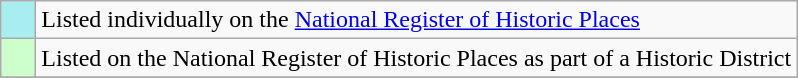<table class="wikitable">
<tr>
<td style="background: #A8EDEF; width: 1em"></td>
<td>Listed individually on the <a href='#'>National Register of Historic Places</a></td>
</tr>
<tr>
<td style="background: #CCFFCC; width: 1em"></td>
<td>Listed on the National Register of Historic Places as part of a Historic District</td>
</tr>
<tr>
</tr>
</table>
